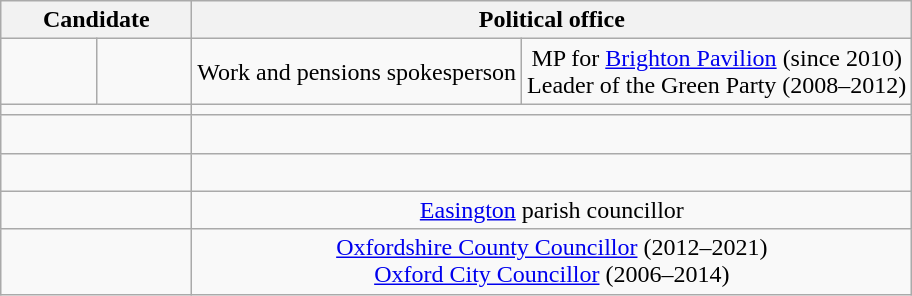<table class="wikitable sortable" style="text-align:center">
<tr>
<th scope = "col" colspan = "2" style = "width: 120px;">Candidate</th>
<th scope = "col" colspan = "2" style = "width: 300px;">Political office</th>
</tr>
<tr>
<td><br></td>
<td><br></td>
<td>Work and pensions spokesperson</td>
<td>MP for <a href='#'>Brighton Pavilion</a> (since 2010)<br>Leader of the Green Party (2008–2012)</td>
</tr>
<tr>
<td colspan = "2"></td>
<td colspan = "2"></td>
</tr>
<tr>
<td colspan = "2"> <br> </td>
<td colspan = "2"></td>
</tr>
<tr>
<td colspan = "2"> <br>  </td>
<td colspan = "2"></td>
</tr>
<tr>
<td colspan = "2"></td>
<td colspan = "2"><a href='#'>Easington</a> parish councillor</td>
</tr>
<tr>
<td colspan = "2"></td>
<td colspan = "2"><a href='#'>Oxfordshire County Councillor</a> (2012–2021) <br> <a href='#'>Oxford City Councillor</a> (2006–2014)</td>
</tr>
</table>
